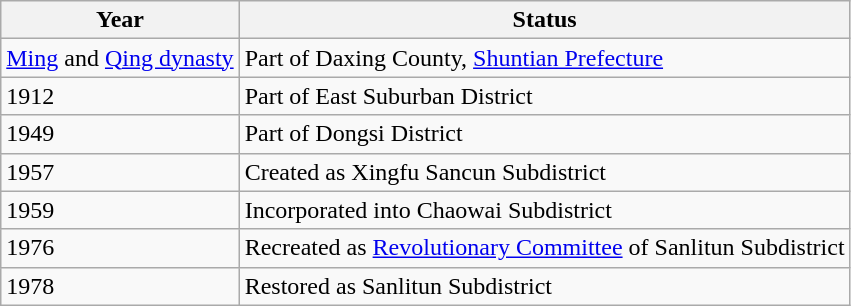<table class="wikitable">
<tr>
<th>Year</th>
<th>Status</th>
</tr>
<tr>
<td><a href='#'>Ming</a> and <a href='#'>Qing dynasty</a></td>
<td>Part of Daxing County, <a href='#'>Shuntian Prefecture</a></td>
</tr>
<tr>
<td>1912</td>
<td>Part of East Suburban District</td>
</tr>
<tr>
<td>1949</td>
<td>Part of Dongsi District</td>
</tr>
<tr>
<td>1957</td>
<td>Created as Xingfu Sancun Subdistrict</td>
</tr>
<tr>
<td>1959</td>
<td>Incorporated into Chaowai Subdistrict</td>
</tr>
<tr>
<td>1976</td>
<td>Recreated as <a href='#'>Revolutionary Committee</a> of Sanlitun Subdistrict</td>
</tr>
<tr>
<td>1978</td>
<td>Restored as Sanlitun Subdistrict</td>
</tr>
</table>
